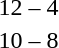<table style="text-align:center">
<tr>
<th width=200></th>
<th width=100></th>
<th width=200></th>
</tr>
<tr>
<td align=right><strong></strong></td>
<td>12 – 4</td>
<td align=left></td>
</tr>
<tr>
<td align=right><strong></strong></td>
<td>10 – 8</td>
<td align=left></td>
</tr>
</table>
